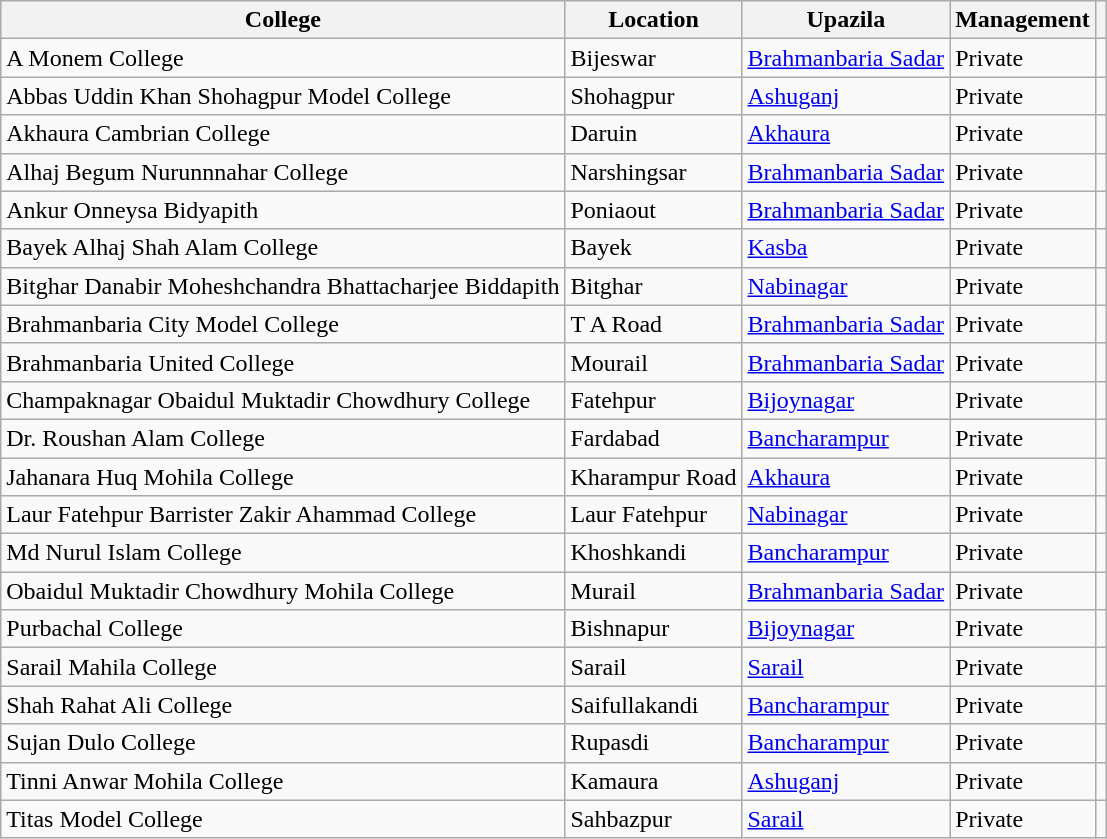<table class="wikitable sortable">
<tr>
<th>College</th>
<th>Location</th>
<th>Upazila</th>
<th>Management</th>
<th></th>
</tr>
<tr>
<td>A Monem College</td>
<td>Bijeswar</td>
<td><a href='#'>Brahmanbaria Sadar</a></td>
<td>Private</td>
<td></td>
</tr>
<tr>
<td>Abbas Uddin Khan Shohagpur Model College</td>
<td>Shohagpur</td>
<td><a href='#'>Ashuganj</a></td>
<td>Private</td>
<td></td>
</tr>
<tr>
<td>Akhaura Cambrian College</td>
<td>Daruin</td>
<td><a href='#'>Akhaura</a></td>
<td>Private</td>
<td></td>
</tr>
<tr>
<td>Alhaj Begum Nurunnnahar College</td>
<td>Narshingsar</td>
<td><a href='#'>Brahmanbaria Sadar</a></td>
<td>Private</td>
<td></td>
</tr>
<tr>
<td>Ankur Onneysa Bidyapith</td>
<td>Poniaout</td>
<td><a href='#'>Brahmanbaria Sadar</a></td>
<td>Private</td>
<td></td>
</tr>
<tr>
<td>Bayek Alhaj Shah Alam College</td>
<td>Bayek</td>
<td><a href='#'>Kasba</a></td>
<td>Private</td>
<td></td>
</tr>
<tr>
<td>Bitghar Danabir Moheshchandra Bhattacharjee Biddapith</td>
<td>Bitghar</td>
<td><a href='#'>Nabinagar</a></td>
<td>Private</td>
<td></td>
</tr>
<tr>
<td>Brahmanbaria City Model College</td>
<td>T A Road</td>
<td><a href='#'>Brahmanbaria Sadar</a></td>
<td>Private</td>
<td></td>
</tr>
<tr>
<td>Brahmanbaria United College</td>
<td>Mourail</td>
<td><a href='#'>Brahmanbaria Sadar</a></td>
<td>Private</td>
<td></td>
</tr>
<tr>
<td>Champaknagar Obaidul Muktadir Chowdhury College</td>
<td>Fatehpur</td>
<td><a href='#'>Bijoynagar</a></td>
<td>Private</td>
<td></td>
</tr>
<tr>
<td>Dr. Roushan Alam College</td>
<td>Fardabad</td>
<td><a href='#'>Bancharampur</a></td>
<td>Private</td>
<td></td>
</tr>
<tr>
<td>Jahanara Huq Mohila College</td>
<td>Kharampur Road</td>
<td><a href='#'>Akhaura</a></td>
<td>Private</td>
<td></td>
</tr>
<tr>
<td>Laur Fatehpur Barrister Zakir Ahammad College</td>
<td>Laur Fatehpur</td>
<td><a href='#'>Nabinagar</a></td>
<td>Private</td>
<td></td>
</tr>
<tr>
<td>Md Nurul Islam College</td>
<td>Khoshkandi</td>
<td><a href='#'>Bancharampur</a></td>
<td>Private</td>
<td></td>
</tr>
<tr>
<td>Obaidul Muktadir Chowdhury Mohila College</td>
<td>Murail</td>
<td><a href='#'>Brahmanbaria Sadar</a></td>
<td>Private</td>
<td></td>
</tr>
<tr>
<td>Purbachal College</td>
<td>Bishnapur</td>
<td><a href='#'>Bijoynagar</a></td>
<td>Private</td>
<td></td>
</tr>
<tr>
<td>Sarail Mahila College</td>
<td>Sarail</td>
<td><a href='#'>Sarail</a></td>
<td>Private</td>
<td></td>
</tr>
<tr>
<td>Shah Rahat Ali College</td>
<td>Saifullakandi</td>
<td><a href='#'>Bancharampur</a></td>
<td>Private</td>
<td></td>
</tr>
<tr>
<td>Sujan Dulo College</td>
<td>Rupasdi</td>
<td><a href='#'>Bancharampur</a></td>
<td>Private</td>
<td></td>
</tr>
<tr>
<td>Tinni Anwar Mohila College</td>
<td>Kamaura</td>
<td><a href='#'>Ashuganj</a></td>
<td>Private</td>
<td></td>
</tr>
<tr>
<td>Titas Model College</td>
<td>Sahbazpur</td>
<td><a href='#'>Sarail</a></td>
<td>Private</td>
<td></td>
</tr>
</table>
